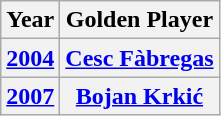<table class="wikitable" style="text-align: center;">
<tr>
<th>Year</th>
<th>Golden Player</th>
</tr>
<tr>
<th> <a href='#'>2004</a></th>
<th><a href='#'>Cesc Fàbregas</a></th>
</tr>
<tr>
<th> <a href='#'>2007</a></th>
<th><a href='#'>Bojan Krkić</a></th>
</tr>
</table>
